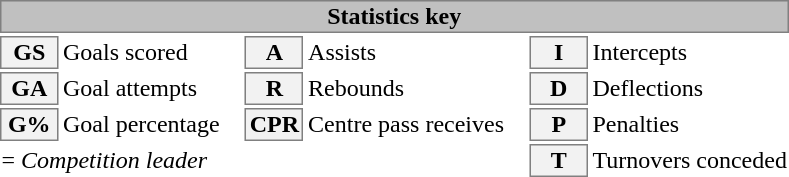<table class=toccolours>
<tr>
<th colspan=6 style="background-color:silver; border:solid 1px gray">Statistics key</th>
</tr>
<tr>
<td width=35px style="background-color:#F2F2F2; border:solid 1px gray; text-align:center"><strong>GS</strong></td>
<td>Goals scored</td>
<td width=35px style="background-color:#F2F2F2; border:solid 1px gray; text-align:center"><strong>A</strong></td>
<td>Assists</td>
<td width=30px style="background-color:#F2F2F2; border:solid 1px gray; text-align:center"><strong>I</strong></td>
<td>Intercepts</td>
</tr>
<tr>
<td width=35px style="background-color:#F2F2F2; border:solid 1px gray; text-align:center"><strong>GA</strong></td>
<td>Goal attempts</td>
<td width=35px style="background-color:#F2F2F2; border:solid 1px gray; text-align:center"><strong>R</strong></td>
<td>Rebounds</td>
<td width=35px style="background-color:#F2F2F2; border:solid 1px gray; text-align:center"><strong>D</strong></td>
<td>Deflections</td>
</tr>
<tr>
<td width=35px style="background-color:#F2F2F2; border:solid 1px gray; text-align:center"><strong>G%</strong></td>
<td style=padding-right:15px>Goal percentage</td>
<td width=35px style="background-color:#F2F2F2; border:solid 1px gray; text-align:center"><strong>CPR</strong></td>
<td style=padding-right:15px>Centre pass receives</td>
<td width=35px style="background-color:#F2F2F2; border:solid 1px gray; text-align:center"><strong>P</strong></td>
<td>Penalties</td>
</tr>
<tr>
<td colspan=4> = <em>Competition leader</em></td>
<td width=30px style="background-color:#F2F2F2; border:solid 1px gray; text-align:center"><strong>T</strong></td>
<td>Turnovers conceded</td>
</tr>
</table>
